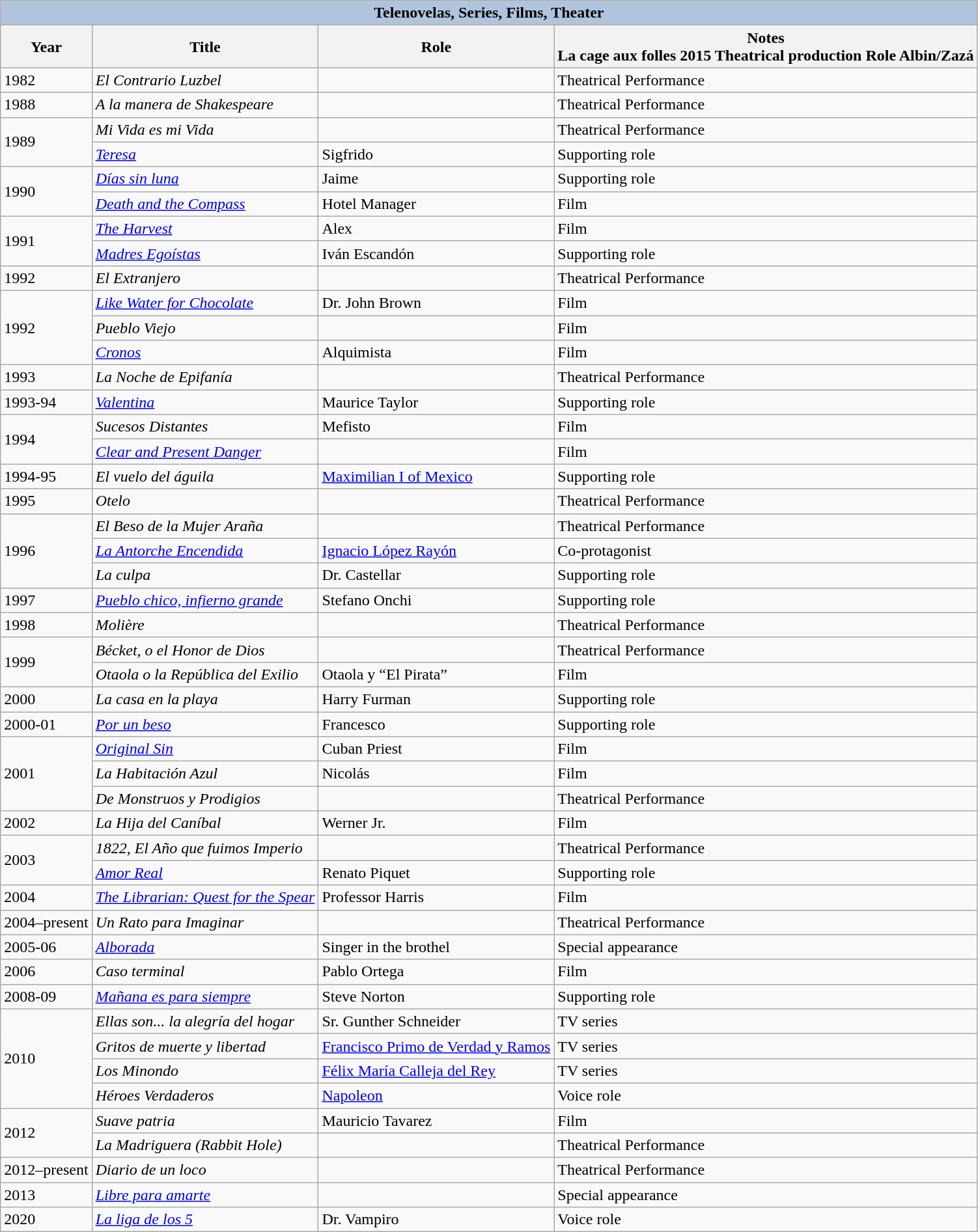<table class="wikitable">
<tr>
<th colspan="5" style="background:LightSteelBlue;">Telenovelas, Series, Films, Theater</th>
</tr>
<tr>
<th>Year</th>
<th>Title</th>
<th>Role</th>
<th>Notes<br>La cage aux folles  2015  Theatrical production  Role Albin/Zazá</th>
</tr>
<tr>
<td>1982</td>
<td><em>El Contrario Luzbel </em></td>
<td></td>
<td>Theatrical Performance</td>
</tr>
<tr>
<td>1988</td>
<td><em>A la manera de Shakespeare</em></td>
<td></td>
<td>Theatrical Performance</td>
</tr>
<tr>
<td rowspan=2>1989</td>
<td><em>Mi Vida es mi Vida</em></td>
<td></td>
<td>Theatrical Performance</td>
</tr>
<tr>
<td><em><a href='#'>Teresa</a></em></td>
<td>Sigfrido</td>
<td>Supporting role</td>
</tr>
<tr>
<td rowspan=2>1990</td>
<td><em><a href='#'>Días sin luna</a></em></td>
<td>Jaime</td>
<td>Supporting role</td>
</tr>
<tr>
<td><em><a href='#'>Death and the Compass</a></em></td>
<td>Hotel Manager</td>
<td>Film</td>
</tr>
<tr>
<td rowspan=2>1991</td>
<td><em><a href='#'>The Harvest</a></em></td>
<td>Alex</td>
<td>Film</td>
</tr>
<tr>
<td><em><a href='#'>Madres Egoístas</a></em></td>
<td>Iván Escandón</td>
<td>Supporting role</td>
</tr>
<tr>
<td>1992</td>
<td><em>El Extranjero</em></td>
<td></td>
<td>Theatrical Performance</td>
</tr>
<tr>
<td rowspan=3>1992</td>
<td><em><a href='#'>Like Water for Chocolate</a></em></td>
<td>Dr. John Brown</td>
<td>Film</td>
</tr>
<tr>
<td><em>Pueblo Viejo</em></td>
<td></td>
<td>Film</td>
</tr>
<tr>
<td><em><a href='#'>Cronos</a></em></td>
<td>Alquimista</td>
<td>Film</td>
</tr>
<tr>
<td>1993</td>
<td><em>La Noche de Epifanía</em></td>
<td></td>
<td>Theatrical Performance</td>
</tr>
<tr>
<td>1993-94</td>
<td><em><a href='#'>Valentina</a></em></td>
<td>Maurice Taylor</td>
<td>Supporting role</td>
</tr>
<tr>
<td rowspan=2>1994</td>
<td><em>Sucesos Distantes</em></td>
<td>Mefisto</td>
<td>Film</td>
</tr>
<tr>
<td><em><a href='#'>Clear and Present Danger</a></em></td>
<td></td>
<td>Film</td>
</tr>
<tr>
<td>1994-95</td>
<td><em>El vuelo del águila</em></td>
<td><a href='#'>Maximilian I of Mexico</a></td>
<td>Supporting role</td>
</tr>
<tr>
<td>1995</td>
<td><em>Otelo</em></td>
<td></td>
<td>Theatrical Performance</td>
</tr>
<tr>
<td rowspan=3>1996</td>
<td><em>El Beso de la Mujer Araña</em></td>
<td></td>
<td>Theatrical Performance</td>
</tr>
<tr>
<td><em><a href='#'>La Antorche Encendida</a></em></td>
<td><a href='#'>Ignacio López Rayón</a></td>
<td>Co-protagonist</td>
</tr>
<tr>
<td><em>La culpa</em></td>
<td>Dr. Castellar</td>
<td>Supporting role</td>
</tr>
<tr>
<td>1997</td>
<td><em><a href='#'>Pueblo chico, infierno grande</a></em></td>
<td>Stefano Onchi</td>
<td>Supporting role</td>
</tr>
<tr>
<td>1998</td>
<td><em>Molière</em></td>
<td></td>
<td>Theatrical Performance</td>
</tr>
<tr>
<td rowspan=2>1999</td>
<td><em>Bécket, o el Honor de Dios</em></td>
<td></td>
<td>Theatrical Performance</td>
</tr>
<tr>
<td><em>Otaola o la República del Exilio</em></td>
<td>Otaola y “El Pirata”</td>
<td>Film</td>
</tr>
<tr>
<td>2000</td>
<td><em>La casa en la playa</em></td>
<td>Harry Furman</td>
<td>Supporting role</td>
</tr>
<tr>
<td>2000-01</td>
<td><em><a href='#'>Por un beso</a></em></td>
<td>Francesco</td>
<td>Supporting role</td>
</tr>
<tr>
<td rowspan=3>2001</td>
<td><em><a href='#'>Original Sin</a></em></td>
<td>Cuban Priest</td>
<td>Film</td>
</tr>
<tr>
<td><em>La Habitación Azul</em></td>
<td>Nicolás</td>
<td>Film</td>
</tr>
<tr>
<td><em>De Monstruos y Prodigios</em></td>
<td></td>
<td>Theatrical Performance</td>
</tr>
<tr>
<td>2002</td>
<td><em>La Hija del Caníbal</em></td>
<td>Werner Jr.</td>
<td>Film</td>
</tr>
<tr>
<td rowspan=2>2003</td>
<td><em>1822, El Año que fuimos Imperio</em></td>
<td></td>
<td>Theatrical Performance</td>
</tr>
<tr>
<td><em><a href='#'>Amor Real</a></em></td>
<td>Renato Piquet</td>
<td>Supporting role</td>
</tr>
<tr>
<td>2004</td>
<td><em><a href='#'>The Librarian: Quest for the Spear</a></em></td>
<td>Professor Harris</td>
<td>Film</td>
</tr>
<tr>
<td>2004–present</td>
<td><em>Un Rato para Imaginar</em></td>
<td></td>
<td>Theatrical Performance</td>
</tr>
<tr>
<td>2005-06</td>
<td><em><a href='#'>Alborada</a></em></td>
<td>Singer in the brothel</td>
<td>Special appearance</td>
</tr>
<tr>
<td>2006</td>
<td><em>Caso terminal</em></td>
<td>Pablo Ortega</td>
<td>Film</td>
</tr>
<tr>
<td>2008-09</td>
<td><em><a href='#'>Mañana es para siempre</a></em></td>
<td>Steve Norton</td>
<td>Supporting role</td>
</tr>
<tr>
<td rowspan=4>2010</td>
<td><em>Ellas son... la alegría del hogar</em></td>
<td>Sr. Gunther Schneider</td>
<td>TV series</td>
</tr>
<tr>
<td><em>Gritos de muerte y libertad</em></td>
<td><a href='#'>Francisco Primo de Verdad y Ramos</a></td>
<td>TV series</td>
</tr>
<tr>
<td><em>Los Minondo</em></td>
<td><a href='#'>Félix María Calleja del Rey</a></td>
<td>TV series</td>
</tr>
<tr>
<td><em>Héroes Verdaderos</em></td>
<td><a href='#'>Napoleon</a></td>
<td>Voice role</td>
</tr>
<tr>
<td rowspan=2>2012</td>
<td><em>Suave patria</em></td>
<td>Mauricio Tavarez</td>
<td>Film</td>
</tr>
<tr>
<td><em>La Madriguera (Rabbit Hole)</em></td>
<td></td>
<td>Theatrical Performance</td>
</tr>
<tr>
<td>2012–present</td>
<td><em>Diario de un loco</em></td>
<td></td>
<td>Theatrical Performance</td>
</tr>
<tr>
<td>2013</td>
<td><em><a href='#'>Libre para amarte</a></em></td>
<td></td>
<td>Special appearance</td>
</tr>
<tr>
<td>2020</td>
<td><em><a href='#'>La liga de los 5</a></em></td>
<td>Dr. Vampiro</td>
<td>Voice role</td>
</tr>
</table>
